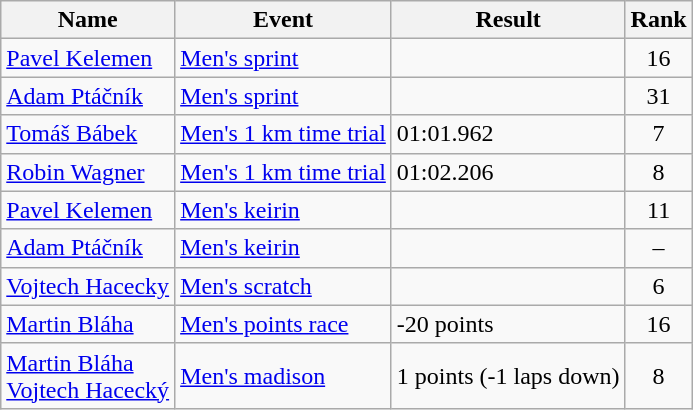<table class="wikitable sortable">
<tr>
<th>Name</th>
<th>Event</th>
<th>Result</th>
<th>Rank</th>
</tr>
<tr>
<td><a href='#'>Pavel Kelemen</a></td>
<td><a href='#'>Men's sprint</a></td>
<td></td>
<td align=center>16</td>
</tr>
<tr>
<td><a href='#'>Adam Ptáčník</a></td>
<td><a href='#'>Men's sprint</a></td>
<td></td>
<td align=center>31</td>
</tr>
<tr>
<td><a href='#'>Tomáš Bábek</a></td>
<td><a href='#'>Men's 1 km time trial</a></td>
<td>01:01.962</td>
<td align=center>7</td>
</tr>
<tr>
<td><a href='#'>Robin Wagner</a></td>
<td><a href='#'>Men's 1 km time trial</a></td>
<td>01:02.206</td>
<td align=center>8</td>
</tr>
<tr>
<td><a href='#'>Pavel Kelemen</a></td>
<td><a href='#'>Men's keirin</a></td>
<td></td>
<td align=center>11</td>
</tr>
<tr>
<td><a href='#'>Adam Ptáčník</a></td>
<td><a href='#'>Men's keirin</a></td>
<td></td>
<td align=center>–</td>
</tr>
<tr>
<td><a href='#'>Vojtech Hacecky</a></td>
<td><a href='#'>Men's scratch</a></td>
<td></td>
<td align=center>6</td>
</tr>
<tr>
<td><a href='#'>Martin Bláha</a></td>
<td><a href='#'>Men's points race</a></td>
<td>-20 points</td>
<td align=center>16</td>
</tr>
<tr>
<td><a href='#'>Martin Bláha</a><br><a href='#'>Vojtech Hacecký</a></td>
<td><a href='#'>Men's madison</a></td>
<td>1 points (-1 laps down)</td>
<td align=center>8</td>
</tr>
</table>
